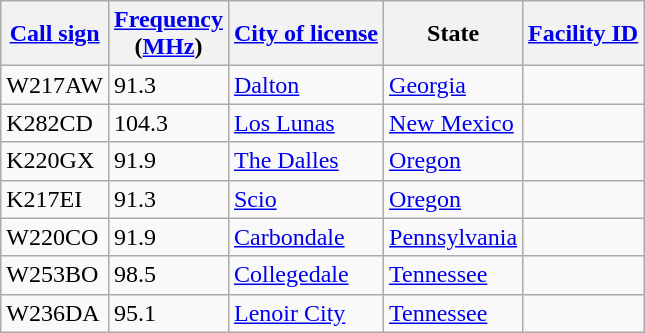<table class="wikitable sortable">
<tr>
<th><a href='#'>Call sign</a></th>
<th data-sort-type="number"><a href='#'>Frequency</a><br>(<a href='#'>MHz</a>)</th>
<th><a href='#'>City of license</a></th>
<th>State</th>
<th data-sort-type="number"><a href='#'>Facility ID</a></th>
</tr>
<tr>
<td>W217AW</td>
<td>91.3</td>
<td><a href='#'>Dalton</a></td>
<td><a href='#'>Georgia</a></td>
<td></td>
</tr>
<tr>
<td>K282CD</td>
<td>104.3</td>
<td><a href='#'>Los Lunas</a></td>
<td><a href='#'>New Mexico</a></td>
<td></td>
</tr>
<tr>
<td>K220GX</td>
<td>91.9</td>
<td><a href='#'>The Dalles</a></td>
<td><a href='#'>Oregon</a></td>
<td></td>
</tr>
<tr>
<td>K217EI</td>
<td>91.3</td>
<td><a href='#'>Scio</a></td>
<td><a href='#'>Oregon</a></td>
<td></td>
</tr>
<tr>
<td>W220CO</td>
<td>91.9</td>
<td><a href='#'>Carbondale</a></td>
<td><a href='#'>Pennsylvania</a></td>
<td></td>
</tr>
<tr>
<td>W253BO</td>
<td>98.5</td>
<td><a href='#'>Collegedale</a></td>
<td><a href='#'>Tennessee</a></td>
<td></td>
</tr>
<tr>
<td>W236DA</td>
<td>95.1</td>
<td><a href='#'>Lenoir City</a></td>
<td><a href='#'>Tennessee</a></td>
<td></td>
</tr>
</table>
